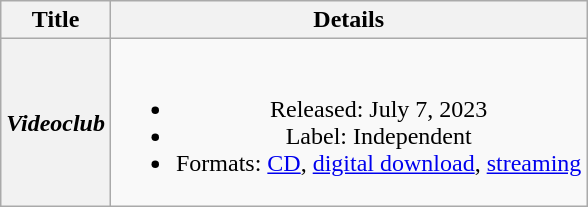<table class="wikitable plainrowheaders" style="text-align:center;">
<tr>
<th scope="col">Title</th>
<th scope="col">Details</th>
</tr>
<tr>
<th scope="row"><em>Videoclub</em></th>
<td><br><ul><li>Released: July 7, 2023</li><li>Label: Independent</li><li>Formats: <a href='#'>CD</a>, <a href='#'>digital download</a>, <a href='#'>streaming</a></li></ul></td>
</tr>
</table>
